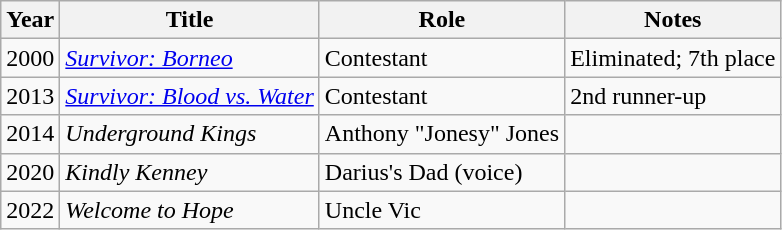<table class="wikitable">
<tr>
<th>Year</th>
<th>Title</th>
<th>Role</th>
<th>Notes</th>
</tr>
<tr>
<td>2000</td>
<td><em><a href='#'>Survivor: Borneo</a></em></td>
<td>Contestant</td>
<td>Eliminated; 7th place</td>
</tr>
<tr>
<td>2013</td>
<td><em><a href='#'>Survivor: Blood vs. Water</a></em></td>
<td>Contestant</td>
<td>2nd runner-up</td>
</tr>
<tr>
<td>2014</td>
<td><em>Underground Kings</em></td>
<td>Anthony "Jonesy" Jones</td>
<td></td>
</tr>
<tr>
<td>2020</td>
<td><em>Kindly Kenney</em></td>
<td>Darius's Dad (voice)</td>
<td></td>
</tr>
<tr>
<td>2022</td>
<td><em>Welcome to Hope</em></td>
<td>Uncle Vic</td>
<td></td>
</tr>
</table>
